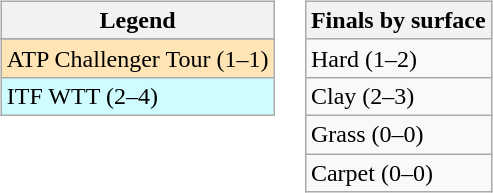<table>
<tr valign=top>
<td><br><table class=wikitable>
<tr>
<th>Legend</th>
</tr>
<tr bgcolor=e5d1cb>
</tr>
<tr bgcolor=moccasin>
<td>ATP Challenger Tour (1–1)</td>
</tr>
<tr bgcolor=cffcff>
<td>ITF WTT (2–4)</td>
</tr>
</table>
</td>
<td><br><table class=wikitable>
<tr>
<th>Finals by surface</th>
</tr>
<tr>
<td>Hard (1–2)</td>
</tr>
<tr>
<td>Clay (2–3)</td>
</tr>
<tr>
<td>Grass (0–0)</td>
</tr>
<tr>
<td>Carpet (0–0)</td>
</tr>
</table>
</td>
</tr>
</table>
